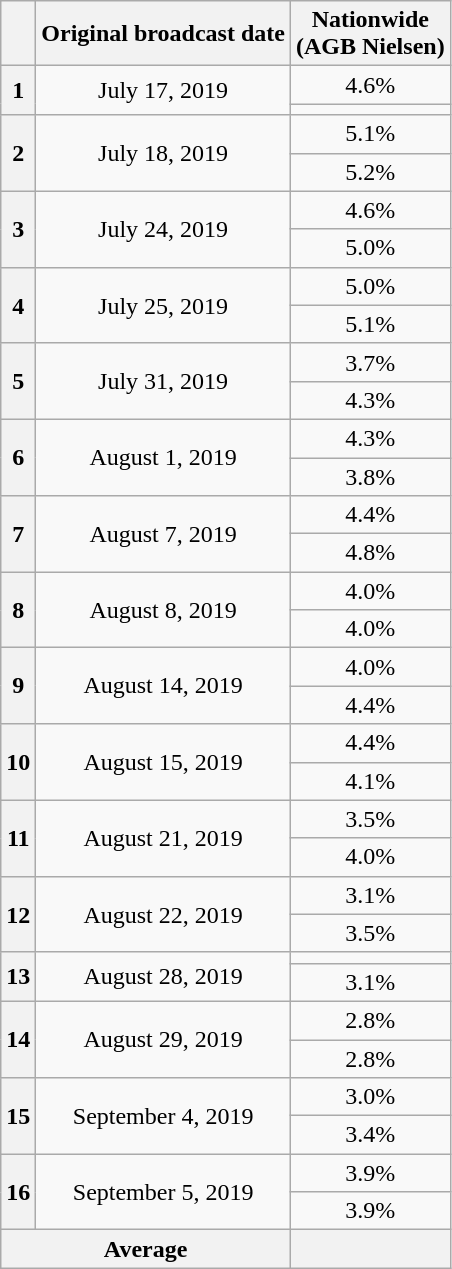<table class="wikitable" style="text-align:center">
<tr>
<th></th>
<th>Original broadcast date</th>
<th>Nationwide<br>(AGB Nielsen)</th>
</tr>
<tr>
<th rowspan="2">1</th>
<td rowspan="2">July 17, 2019</td>
<td>4.6%</td>
</tr>
<tr>
<td></td>
</tr>
<tr>
<th rowspan="2">2</th>
<td rowspan="2">July 18, 2019</td>
<td>5.1%</td>
</tr>
<tr>
<td>5.2%</td>
</tr>
<tr>
<th rowspan="2">3</th>
<td rowspan="2">July 24, 2019</td>
<td>4.6%</td>
</tr>
<tr>
<td>5.0%</td>
</tr>
<tr>
<th rowspan="2">4</th>
<td rowspan="2">July 25, 2019</td>
<td>5.0%</td>
</tr>
<tr>
<td>5.1%</td>
</tr>
<tr>
<th rowspan="2">5</th>
<td rowspan="2">July 31, 2019</td>
<td>3.7%</td>
</tr>
<tr>
<td>4.3%</td>
</tr>
<tr>
<th rowspan="2">6</th>
<td rowspan="2">August 1, 2019</td>
<td>4.3%</td>
</tr>
<tr>
<td>3.8%</td>
</tr>
<tr>
<th rowspan="2">7</th>
<td rowspan="2">August 7, 2019</td>
<td>4.4%</td>
</tr>
<tr>
<td>4.8%</td>
</tr>
<tr>
<th rowspan="2">8</th>
<td rowspan="2">August 8, 2019</td>
<td>4.0%</td>
</tr>
<tr>
<td>4.0%</td>
</tr>
<tr>
<th rowspan="2">9</th>
<td rowspan="2">August 14, 2019</td>
<td>4.0%</td>
</tr>
<tr>
<td>4.4%</td>
</tr>
<tr>
<th rowspan="2">10</th>
<td rowspan="2">August 15, 2019</td>
<td>4.4%</td>
</tr>
<tr>
<td>4.1%</td>
</tr>
<tr>
<th rowspan="2">11</th>
<td rowspan="2">August 21, 2019</td>
<td>3.5%</td>
</tr>
<tr>
<td>4.0%</td>
</tr>
<tr>
<th rowspan="2">12</th>
<td rowspan="2">August 22, 2019</td>
<td>3.1%</td>
</tr>
<tr>
<td>3.5%</td>
</tr>
<tr>
<th rowspan="2">13</th>
<td rowspan="2">August 28, 2019</td>
<td></td>
</tr>
<tr>
<td>3.1%</td>
</tr>
<tr>
<th rowspan="2">14</th>
<td rowspan="2">August 29, 2019</td>
<td>2.8%</td>
</tr>
<tr>
<td>2.8%</td>
</tr>
<tr>
<th rowspan="2">15</th>
<td rowspan="2">September 4, 2019</td>
<td>3.0%</td>
</tr>
<tr>
<td>3.4%</td>
</tr>
<tr>
<th rowspan="2">16</th>
<td rowspan="2">September 5, 2019</td>
<td>3.9%</td>
</tr>
<tr>
<td>3.9%</td>
</tr>
<tr>
<th colspan="2">Average</th>
<th></th>
</tr>
</table>
